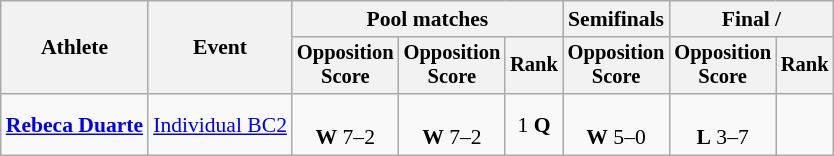<table class=wikitable style="font-size:90%">
<tr>
<th rowspan="2">Athlete</th>
<th rowspan="2">Event</th>
<th colspan="3">Pool matches</th>
<th>Semifinals</th>
<th colspan=2>Final / </th>
</tr>
<tr style="font-size:95%">
<th>Opposition<br>Score</th>
<th>Opposition<br>Score</th>
<th>Rank</th>
<th>Opposition<br>Score</th>
<th>Opposition<br>Score</th>
<th>Rank</th>
</tr>
<tr align=center>
<td align=left><strong><a href='#'>Rebeca Duarte</a></strong></td>
<td align=left><a href='#'>Individual BC2</a></td>
<td><br><strong>W</strong> 7–2</td>
<td><br><strong>W</strong> 7–2</td>
<td>1 <strong>Q</strong></td>
<td><br><strong>W</strong> 5–0</td>
<td><br><strong>L</strong> 3–7</td>
<td></td>
</tr>
</table>
